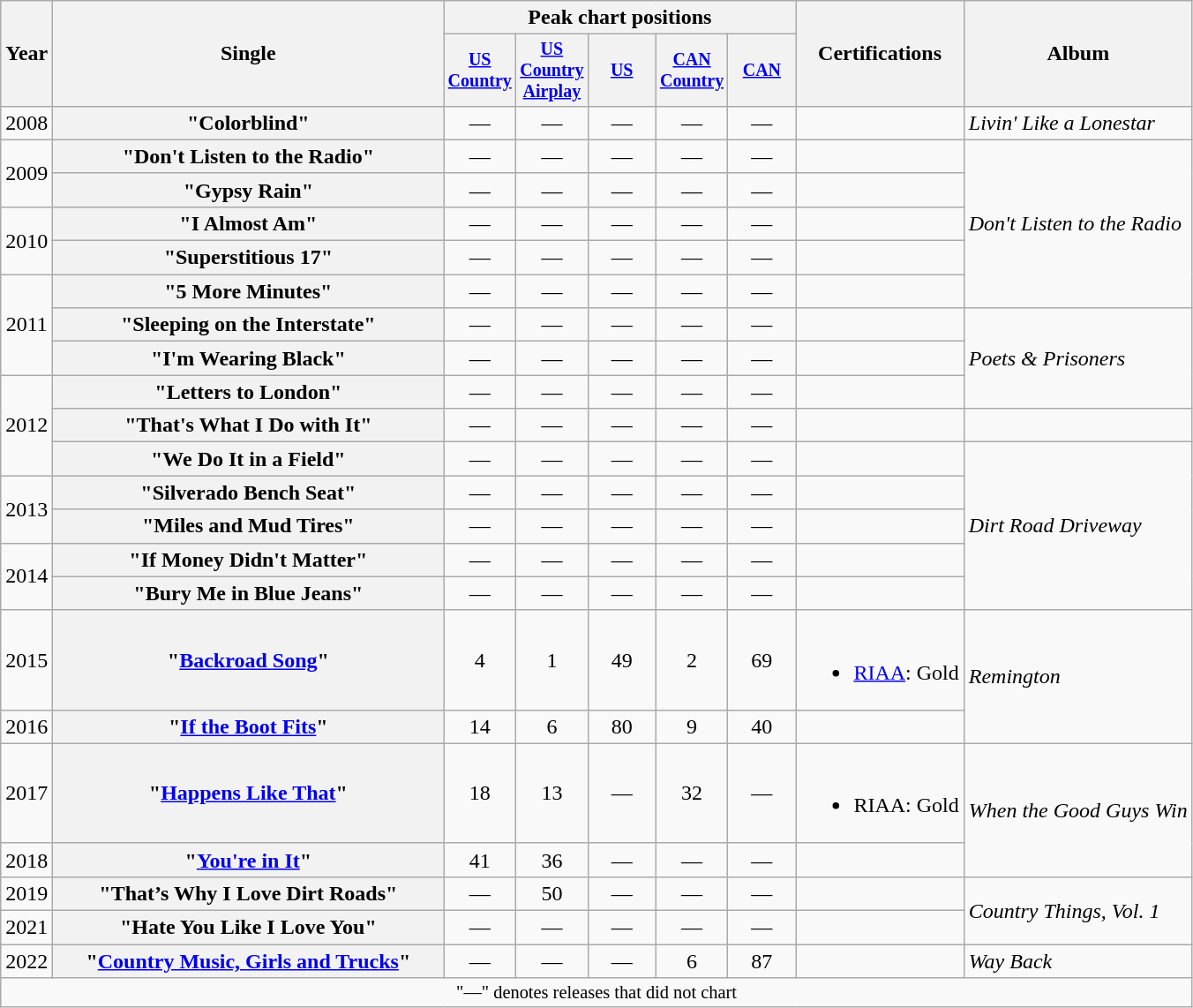<table class="wikitable plainrowheaders" style="text-align:center;">
<tr>
<th rowspan="2">Year</th>
<th rowspan="2" style="width:18em;">Single</th>
<th colspan="5">Peak chart positions</th>
<th rowspan="2">Certifications</th>
<th rowspan="2">Album</th>
</tr>
<tr style="font-size:smaller;">
<th width="45"><a href='#'>US Country</a><br></th>
<th width="45"><a href='#'>US Country Airplay</a><br></th>
<th width="45"><a href='#'>US</a><br></th>
<th width="45"><a href='#'>CAN Country</a><br></th>
<th width="45"><a href='#'>CAN</a><br></th>
</tr>
<tr>
<td>2008</td>
<th scope="row">"Colorblind"</th>
<td>—</td>
<td>—</td>
<td>—</td>
<td>—</td>
<td>—</td>
<td></td>
<td align="left"><em>Livin' Like a Lonestar</em></td>
</tr>
<tr>
<td rowspan="2">2009</td>
<th scope="row">"Don't Listen to the Radio"</th>
<td>—</td>
<td>—</td>
<td>—</td>
<td>—</td>
<td>—</td>
<td></td>
<td align="left" rowspan="5"><em>Don't Listen to the Radio</em></td>
</tr>
<tr>
<th scope="row">"Gypsy Rain"</th>
<td>—</td>
<td>—</td>
<td>—</td>
<td>—</td>
<td>—</td>
<td></td>
</tr>
<tr>
<td rowspan="2">2010</td>
<th scope="row">"I Almost Am"</th>
<td>—</td>
<td>—</td>
<td>—</td>
<td>—</td>
<td>—</td>
<td></td>
</tr>
<tr>
<th scope="row">"Superstitious 17"</th>
<td>—</td>
<td>—</td>
<td>—</td>
<td>—</td>
<td>—</td>
<td></td>
</tr>
<tr>
<td rowspan="3">2011</td>
<th scope="row">"5 More Minutes"</th>
<td>—</td>
<td>—</td>
<td>—</td>
<td>—</td>
<td>—</td>
<td></td>
</tr>
<tr>
<th scope="row">"Sleeping on the Interstate"</th>
<td>—</td>
<td>—</td>
<td>—</td>
<td>—</td>
<td>—</td>
<td></td>
<td align="left" rowspan="3"><em>Poets & Prisoners</em></td>
</tr>
<tr>
<th scope="row">"I'm Wearing Black"</th>
<td>—</td>
<td>—</td>
<td>—</td>
<td>—</td>
<td>—</td>
<td></td>
</tr>
<tr>
<td rowspan="3">2012</td>
<th scope="row">"Letters to London"</th>
<td>—</td>
<td>—</td>
<td>—</td>
<td>—</td>
<td>—</td>
<td></td>
</tr>
<tr>
<th scope="row">"That's What I Do with It"</th>
<td>—</td>
<td>—</td>
<td>—</td>
<td>—</td>
<td>—</td>
<td></td>
<td></td>
</tr>
<tr>
<th scope="row">"We Do It in a Field"</th>
<td>—</td>
<td>—</td>
<td>—</td>
<td>—</td>
<td>—</td>
<td></td>
<td align="left" rowspan="5"><em>Dirt Road Driveway</em></td>
</tr>
<tr>
<td rowspan="2">2013</td>
<th scope="row">"Silverado Bench Seat"</th>
<td>—</td>
<td>—</td>
<td>—</td>
<td>—</td>
<td>—</td>
<td></td>
</tr>
<tr>
<th scope="row">"Miles and Mud Tires"</th>
<td>—</td>
<td>—</td>
<td>—</td>
<td>—</td>
<td>—</td>
<td></td>
</tr>
<tr>
<td rowspan="2">2014</td>
<th scope="row">"If Money Didn't Matter"</th>
<td>—</td>
<td>—</td>
<td>—</td>
<td>—</td>
<td>—</td>
<td></td>
</tr>
<tr>
<th scope="row">"Bury Me in Blue Jeans"</th>
<td>—</td>
<td>—</td>
<td>—</td>
<td>—</td>
<td>—</td>
<td></td>
</tr>
<tr>
<td>2015</td>
<th scope="row">"<a href='#'>Backroad Song</a>"</th>
<td>4</td>
<td>1</td>
<td>49</td>
<td>2</td>
<td>69</td>
<td><br><ul><li><a href='#'>RIAA</a>: Gold</li></ul></td>
<td align="left" rowspan="2"><em>Remington</em></td>
</tr>
<tr>
<td>2016</td>
<th scope="row">"<a href='#'>If the Boot Fits</a>"</th>
<td>14</td>
<td>6</td>
<td>80</td>
<td>9</td>
<td>40</td>
<td></td>
</tr>
<tr>
<td>2017</td>
<th scope="row">"<a href='#'>Happens Like That</a>"</th>
<td>18</td>
<td>13</td>
<td>—</td>
<td>32</td>
<td>—</td>
<td><br><ul><li>RIAA: Gold</li></ul></td>
<td align="left" rowspan="2"><em>When the Good Guys Win</em></td>
</tr>
<tr>
<td>2018</td>
<th scope="row">"<a href='#'>You're in It</a>"</th>
<td>41</td>
<td>36</td>
<td>—</td>
<td>—</td>
<td>—</td>
<td></td>
</tr>
<tr>
<td>2019</td>
<th scope="row">"That’s Why I Love Dirt Roads"</th>
<td>—</td>
<td>50</td>
<td>—</td>
<td>—</td>
<td>—</td>
<td></td>
<td align="left" rowspan="2"><em>Country Things, Vol. 1</em></td>
</tr>
<tr>
<td>2021</td>
<th scope="row">"Hate You Like I Love You"</th>
<td>—</td>
<td>—</td>
<td>—</td>
<td>—</td>
<td>—</td>
<td></td>
</tr>
<tr>
<td>2022</td>
<th scope="row">"<a href='#'>Country Music, Girls and Trucks</a>"<br></th>
<td>—</td>
<td>—</td>
<td>—</td>
<td>6</td>
<td>87</td>
<td></td>
<td align="left"><em>Way Back</em></td>
</tr>
<tr>
<td colspan="9" style="font-size:85%">"—" denotes releases that did not chart</td>
</tr>
</table>
